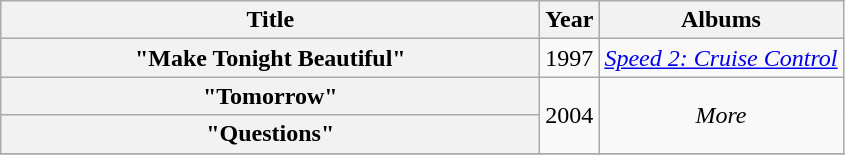<table class="wikitable plainrowheaders" style="text-align:center;" border="1">
<tr>
<th scope="col" style="width:22em;">Title</th>
<th scope="col">Year</th>
<th scope="col">Albums</th>
</tr>
<tr>
<th scope="row">"Make Tonight Beautiful"</th>
<td rowspan="1">1997</td>
<td rowspan="1"><a href='#'><em>Speed 2: Cruise Control</em></a></td>
</tr>
<tr>
<th scope="row">"Tomorrow"</th>
<td rowspan="2">2004</td>
<td rowspan="2"><em>More</em></td>
</tr>
<tr>
<th scope="row">"Questions"</th>
</tr>
<tr>
</tr>
</table>
